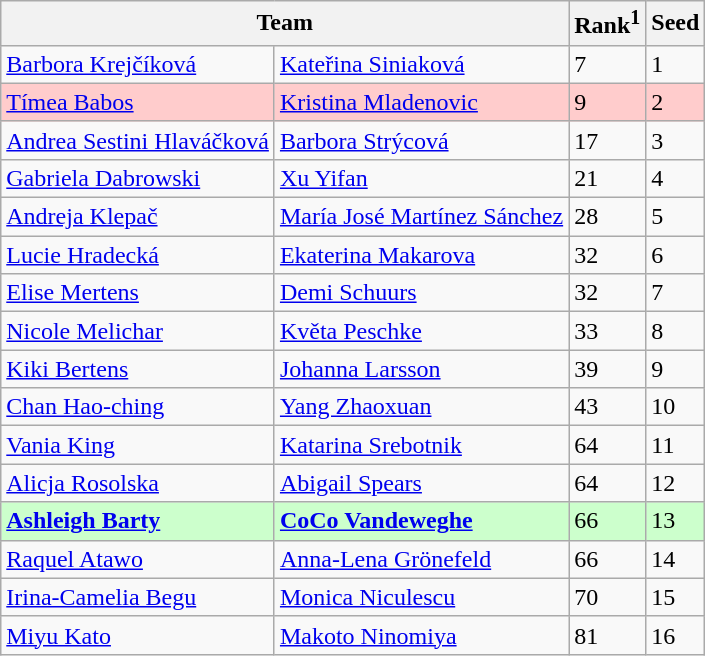<table class="wikitable">
<tr>
<th width="325" colspan=2>Team</th>
<th>Rank<sup>1</sup></th>
<th>Seed</th>
</tr>
<tr>
<td> <a href='#'>Barbora Krejčíková</a></td>
<td> <a href='#'>Kateřina Siniaková</a></td>
<td>7</td>
<td>1</td>
</tr>
<tr style="background:#fcc;">
<td> <a href='#'>Tímea Babos</a></td>
<td> <a href='#'>Kristina Mladenovic</a></td>
<td>9</td>
<td>2</td>
</tr>
<tr>
<td> <a href='#'>Andrea Sestini Hlaváčková</a></td>
<td> <a href='#'>Barbora Strýcová</a></td>
<td>17</td>
<td>3</td>
</tr>
<tr>
<td> <a href='#'>Gabriela Dabrowski</a></td>
<td> <a href='#'>Xu Yifan</a></td>
<td>21</td>
<td>4</td>
</tr>
<tr>
<td> <a href='#'>Andreja Klepač</a></td>
<td> <a href='#'>María José Martínez Sánchez</a></td>
<td>28</td>
<td>5</td>
</tr>
<tr>
<td> <a href='#'>Lucie Hradecká</a></td>
<td> <a href='#'>Ekaterina Makarova</a></td>
<td>32</td>
<td>6</td>
</tr>
<tr>
<td> <a href='#'>Elise Mertens</a></td>
<td> <a href='#'>Demi Schuurs</a></td>
<td>32</td>
<td>7</td>
</tr>
<tr>
<td> <a href='#'>Nicole Melichar</a></td>
<td> <a href='#'>Květa Peschke</a></td>
<td>33</td>
<td>8</td>
</tr>
<tr>
<td> <a href='#'>Kiki Bertens</a></td>
<td> <a href='#'>Johanna Larsson</a></td>
<td>39</td>
<td>9</td>
</tr>
<tr>
<td> <a href='#'>Chan Hao-ching</a></td>
<td> <a href='#'>Yang Zhaoxuan</a></td>
<td>43</td>
<td>10</td>
</tr>
<tr>
<td> <a href='#'>Vania King</a></td>
<td> <a href='#'>Katarina Srebotnik</a></td>
<td>64</td>
<td>11</td>
</tr>
<tr>
<td> <a href='#'>Alicja Rosolska</a></td>
<td> <a href='#'>Abigail Spears</a></td>
<td>64</td>
<td>12</td>
</tr>
<tr style="background:#cfc;">
<td> <strong><a href='#'>Ashleigh Barty</a></strong></td>
<td> <strong><a href='#'>CoCo Vandeweghe</a></strong></td>
<td>66</td>
<td>13</td>
</tr>
<tr>
<td> <a href='#'>Raquel Atawo</a></td>
<td> <a href='#'>Anna-Lena Grönefeld</a></td>
<td>66</td>
<td>14</td>
</tr>
<tr>
<td> <a href='#'>Irina-Camelia Begu</a></td>
<td> <a href='#'>Monica Niculescu</a></td>
<td>70</td>
<td>15</td>
</tr>
<tr>
<td> <a href='#'>Miyu Kato</a></td>
<td> <a href='#'>Makoto Ninomiya</a></td>
<td>81</td>
<td>16</td>
</tr>
</table>
